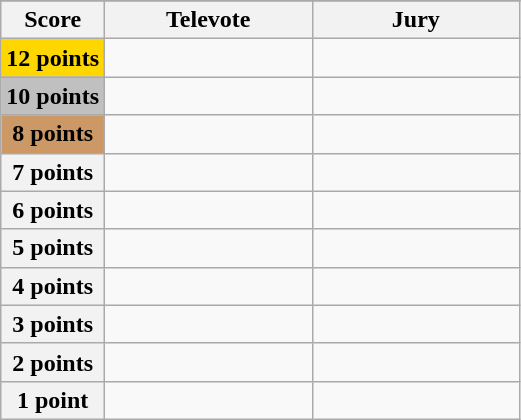<table class="wikitable">
<tr>
</tr>
<tr>
<th scope="col" width="20%">Score</th>
<th scope="col" width="40%">Televote</th>
<th scope="col" width="40%">Jury</th>
</tr>
<tr>
<th scope="row" style="background:gold">12 points</th>
<td></td>
<td></td>
</tr>
<tr>
<th scope="row" style="background:silver">10 points</th>
<td></td>
<td></td>
</tr>
<tr>
<th scope="row" style="background:#CC9966">8 points</th>
<td></td>
<td></td>
</tr>
<tr>
<th scope="row">7 points</th>
<td></td>
<td></td>
</tr>
<tr>
<th scope="row">6 points</th>
<td></td>
<td></td>
</tr>
<tr>
<th scope="row">5 points</th>
<td></td>
<td></td>
</tr>
<tr>
<th scope="row">4 points</th>
<td></td>
<td></td>
</tr>
<tr>
<th scope="row">3 points</th>
<td></td>
<td></td>
</tr>
<tr>
<th scope="row">2 points</th>
<td></td>
<td></td>
</tr>
<tr>
<th scope="row">1 point</th>
<td></td>
<td></td>
</tr>
</table>
